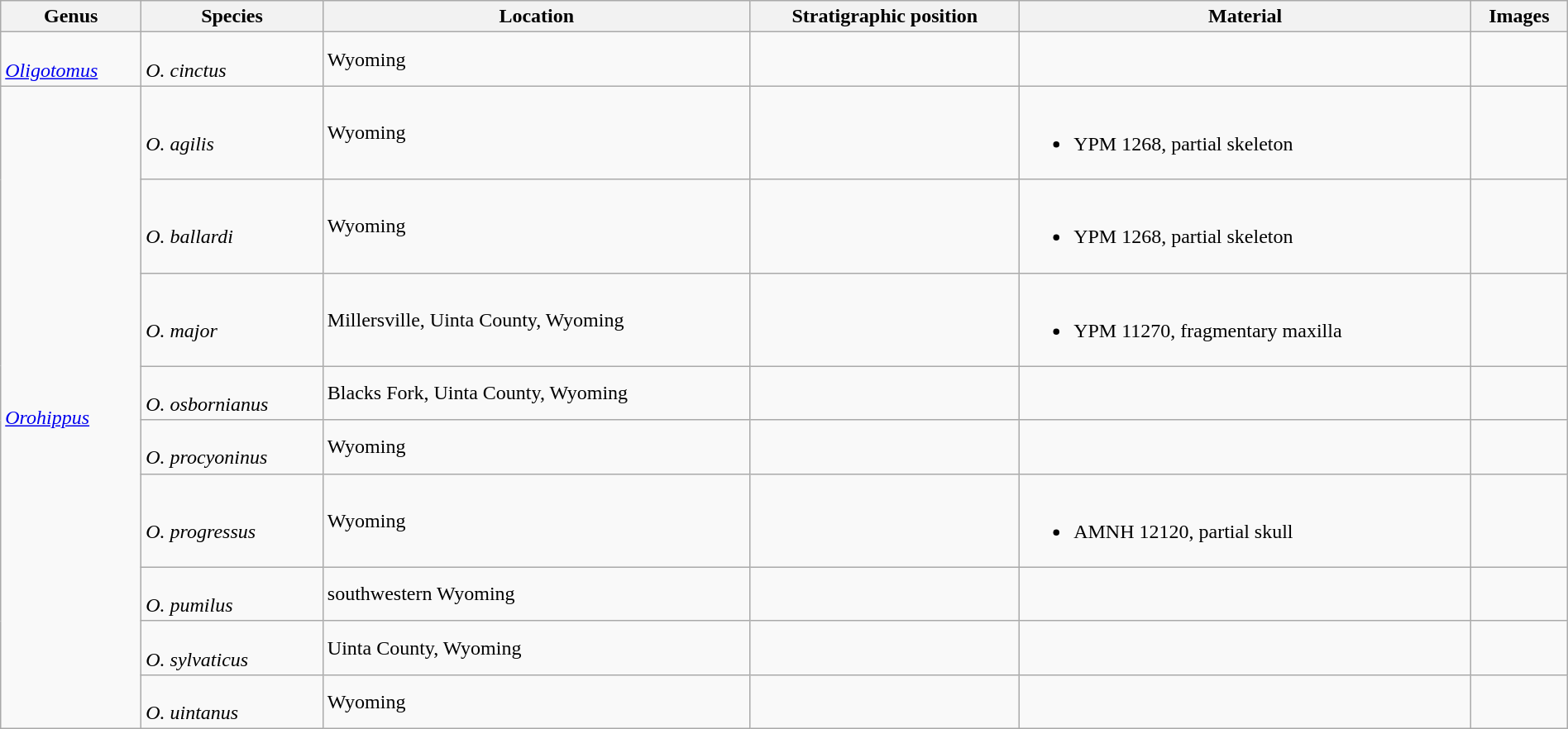<table class="wikitable sortable"  style="margin:auto; width:100%;">
<tr>
<th>Genus</th>
<th>Species</th>
<th>Location</th>
<th>Stratigraphic position</th>
<th>Material</th>
<th>Images</th>
</tr>
<tr>
<td rowspan=1><br><em><a href='#'>Oligotomus</a></em></td>
<td><br><em>O. cinctus</em></td>
<td>Wyoming</td>
<td></td>
<td></td>
<td></td>
</tr>
<tr>
<td rowspan=9><br><em><a href='#'>Orohippus</a></em></td>
<td><br><em>O. agilis</em></td>
<td>Wyoming</td>
<td></td>
<td><br><ul><li>YPM 1268, partial skeleton</li></ul></td>
<td></td>
</tr>
<tr>
<td><br><em>O. ballardi</em></td>
<td>Wyoming</td>
<td></td>
<td><br><ul><li>YPM 1268, partial skeleton</li></ul></td>
<td></td>
</tr>
<tr>
<td><br><em>O. major</em></td>
<td>Millersville, Uinta County, Wyoming</td>
<td></td>
<td><br><ul><li>YPM 11270, fragmentary maxilla</li></ul></td>
<td></td>
</tr>
<tr>
<td><br><em>O. osbornianus</em></td>
<td>Blacks Fork, Uinta County, Wyoming</td>
<td></td>
<td></td>
<td></td>
</tr>
<tr>
<td><br><em>O. procyoninus</em></td>
<td>Wyoming</td>
<td></td>
<td></td>
<td></td>
</tr>
<tr>
<td><br><em>O. progressus</em></td>
<td>Wyoming</td>
<td></td>
<td><br><ul><li>AMNH 12120, partial skull</li></ul></td>
<td></td>
</tr>
<tr>
<td><br><em>O. pumilus</em></td>
<td>southwestern Wyoming</td>
<td></td>
<td></td>
<td></td>
</tr>
<tr>
<td><br><em>O. sylvaticus</em></td>
<td>Uinta County, Wyoming</td>
<td></td>
<td></td>
<td></td>
</tr>
<tr>
<td><br><em>O. uintanus</em></td>
<td>Wyoming</td>
<td></td>
<td></td>
<td></td>
</tr>
</table>
